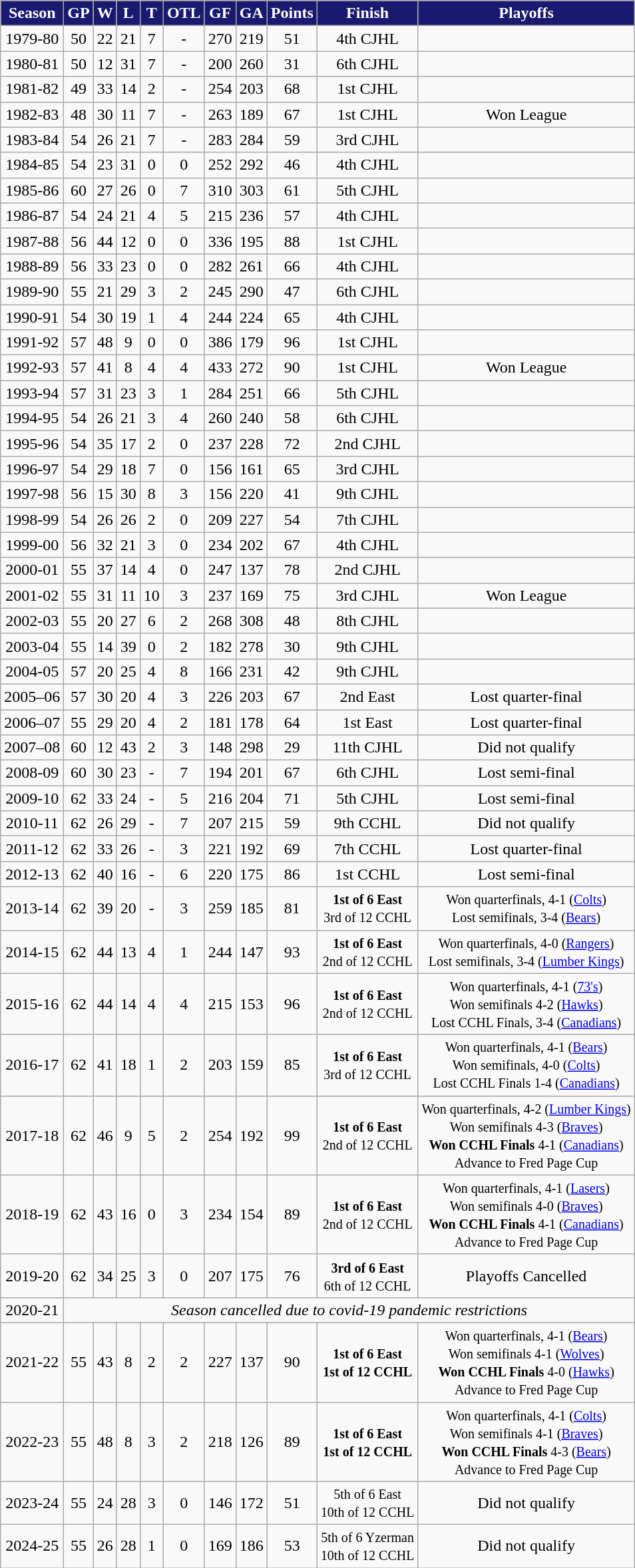<table class="wikitable">
<tr align="center" style="color:#FFFFFF" bgcolor="#191970 ">
<td><strong>Season</strong></td>
<td><strong>GP </strong></td>
<td><strong> W </strong></td>
<td><strong> L </strong></td>
<td><strong> T </strong></td>
<td><strong>OTL</strong></td>
<td><strong>GF </strong></td>
<td><strong>GA </strong></td>
<td><strong>Points</strong></td>
<td><strong>Finish</strong></td>
<td><strong>Playoffs</strong></td>
</tr>
<tr align="center">
<td>1979-80</td>
<td>50</td>
<td>22</td>
<td>21</td>
<td>7</td>
<td>-</td>
<td>270</td>
<td>219</td>
<td>51</td>
<td>4th CJHL</td>
<td></td>
</tr>
<tr align="center">
<td>1980-81</td>
<td>50</td>
<td>12</td>
<td>31</td>
<td>7</td>
<td>-</td>
<td>200</td>
<td>260</td>
<td>31</td>
<td>6th CJHL</td>
<td></td>
</tr>
<tr align="center">
<td>1981-82</td>
<td>49</td>
<td>33</td>
<td>14</td>
<td>2</td>
<td>-</td>
<td>254</td>
<td>203</td>
<td>68</td>
<td>1st CJHL</td>
<td></td>
</tr>
<tr align="center">
<td>1982-83</td>
<td>48</td>
<td>30</td>
<td>11</td>
<td>7</td>
<td>-</td>
<td>263</td>
<td>189</td>
<td>67</td>
<td>1st CJHL</td>
<td>Won League</td>
</tr>
<tr align="center">
<td>1983-84</td>
<td>54</td>
<td>26</td>
<td>21</td>
<td>7</td>
<td>-</td>
<td>283</td>
<td>284</td>
<td>59</td>
<td>3rd CJHL</td>
<td></td>
</tr>
<tr align="center">
<td>1984-85</td>
<td>54</td>
<td>23</td>
<td>31</td>
<td>0</td>
<td>0</td>
<td>252</td>
<td>292</td>
<td>46</td>
<td>4th CJHL</td>
<td></td>
</tr>
<tr align="center">
<td>1985-86</td>
<td>60</td>
<td>27</td>
<td>26</td>
<td>0</td>
<td>7</td>
<td>310</td>
<td>303</td>
<td>61</td>
<td>5th CJHL</td>
<td></td>
</tr>
<tr align="center">
<td>1986-87</td>
<td>54</td>
<td>24</td>
<td>21</td>
<td>4</td>
<td>5</td>
<td>215</td>
<td>236</td>
<td>57</td>
<td>4th CJHL</td>
<td></td>
</tr>
<tr align="center">
<td>1987-88</td>
<td>56</td>
<td>44</td>
<td>12</td>
<td>0</td>
<td>0</td>
<td>336</td>
<td>195</td>
<td>88</td>
<td>1st CJHL</td>
<td></td>
</tr>
<tr align="center">
<td>1988-89</td>
<td>56</td>
<td>33</td>
<td>23</td>
<td>0</td>
<td>0</td>
<td>282</td>
<td>261</td>
<td>66</td>
<td>4th CJHL</td>
<td></td>
</tr>
<tr align="center">
<td>1989-90</td>
<td>55</td>
<td>21</td>
<td>29</td>
<td>3</td>
<td>2</td>
<td>245</td>
<td>290</td>
<td>47</td>
<td>6th CJHL</td>
<td></td>
</tr>
<tr align="center">
<td>1990-91</td>
<td>54</td>
<td>30</td>
<td>19</td>
<td>1</td>
<td>4</td>
<td>244</td>
<td>224</td>
<td>65</td>
<td>4th CJHL</td>
<td></td>
</tr>
<tr align="center">
<td>1991-92</td>
<td>57</td>
<td>48</td>
<td>9</td>
<td>0</td>
<td>0</td>
<td>386</td>
<td>179</td>
<td>96</td>
<td>1st CJHL</td>
<td></td>
</tr>
<tr align="center">
<td>1992-93</td>
<td>57</td>
<td>41</td>
<td>8</td>
<td>4</td>
<td>4</td>
<td>433</td>
<td>272</td>
<td>90</td>
<td>1st CJHL</td>
<td>Won League</td>
</tr>
<tr align="center">
<td>1993-94</td>
<td>57</td>
<td>31</td>
<td>23</td>
<td>3</td>
<td>1</td>
<td>284</td>
<td>251</td>
<td>66</td>
<td>5th CJHL</td>
<td></td>
</tr>
<tr align="center">
<td>1994-95</td>
<td>54</td>
<td>26</td>
<td>21</td>
<td>3</td>
<td>4</td>
<td>260</td>
<td>240</td>
<td>58</td>
<td>6th CJHL</td>
<td></td>
</tr>
<tr align="center">
<td>1995-96</td>
<td>54</td>
<td>35</td>
<td>17</td>
<td>2</td>
<td>0</td>
<td>237</td>
<td>228</td>
<td>72</td>
<td>2nd CJHL</td>
<td></td>
</tr>
<tr align="center">
<td>1996-97</td>
<td>54</td>
<td>29</td>
<td>18</td>
<td>7</td>
<td>0</td>
<td>156</td>
<td>161</td>
<td>65</td>
<td>3rd CJHL</td>
<td></td>
</tr>
<tr align="center">
<td>1997-98</td>
<td>56</td>
<td>15</td>
<td>30</td>
<td>8</td>
<td>3</td>
<td>156</td>
<td>220</td>
<td>41</td>
<td>9th CJHL</td>
<td></td>
</tr>
<tr align="center">
<td>1998-99</td>
<td>54</td>
<td>26</td>
<td>26</td>
<td>2</td>
<td>0</td>
<td>209</td>
<td>227</td>
<td>54</td>
<td>7th CJHL</td>
<td></td>
</tr>
<tr align="center">
<td>1999-00</td>
<td>56</td>
<td>32</td>
<td>21</td>
<td>3</td>
<td>0</td>
<td>234</td>
<td>202</td>
<td>67</td>
<td>4th CJHL</td>
<td></td>
</tr>
<tr align="center">
<td>2000-01</td>
<td>55</td>
<td>37</td>
<td>14</td>
<td>4</td>
<td>0</td>
<td>247</td>
<td>137</td>
<td>78</td>
<td>2nd CJHL</td>
<td></td>
</tr>
<tr align="center">
<td>2001-02</td>
<td>55</td>
<td>31</td>
<td>11</td>
<td>10</td>
<td>3</td>
<td>237</td>
<td>169</td>
<td>75</td>
<td>3rd CJHL</td>
<td>Won League</td>
</tr>
<tr align="center">
<td>2002-03</td>
<td>55</td>
<td>20</td>
<td>27</td>
<td>6</td>
<td>2</td>
<td>268</td>
<td>308</td>
<td>48</td>
<td>8th CJHL</td>
<td></td>
</tr>
<tr align="center">
<td>2003-04</td>
<td>55</td>
<td>14</td>
<td>39</td>
<td>0</td>
<td>2</td>
<td>182</td>
<td>278</td>
<td>30</td>
<td>9th CJHL</td>
<td></td>
</tr>
<tr align="center">
<td>2004-05</td>
<td>57</td>
<td>20</td>
<td>25</td>
<td>4</td>
<td>8</td>
<td>166</td>
<td>231</td>
<td>42</td>
<td>9th CJHL</td>
<td></td>
</tr>
<tr align="center">
<td>2005–06</td>
<td>57</td>
<td>30</td>
<td>20</td>
<td>4</td>
<td>3</td>
<td>226</td>
<td>203</td>
<td>67</td>
<td>2nd East</td>
<td>Lost quarter-final</td>
</tr>
<tr align="center">
<td>2006–07</td>
<td>55</td>
<td>29</td>
<td>20</td>
<td>4</td>
<td>2</td>
<td>181</td>
<td>178</td>
<td>64</td>
<td>1st East</td>
<td>Lost quarter-final</td>
</tr>
<tr align="center">
<td>2007–08</td>
<td>60</td>
<td>12</td>
<td>43</td>
<td>2</td>
<td>3</td>
<td>148</td>
<td>298</td>
<td>29</td>
<td>11th CJHL</td>
<td>Did not qualify</td>
</tr>
<tr align="center">
<td>2008-09</td>
<td>60</td>
<td>30</td>
<td>23</td>
<td>-</td>
<td>7</td>
<td>194</td>
<td>201</td>
<td>67</td>
<td>6th CJHL</td>
<td>Lost semi-final</td>
</tr>
<tr align="center">
<td>2009-10</td>
<td>62</td>
<td>33</td>
<td>24</td>
<td>-</td>
<td>5</td>
<td>216</td>
<td>204</td>
<td>71</td>
<td>5th CJHL</td>
<td>Lost semi-final</td>
</tr>
<tr align="center">
<td>2010-11</td>
<td>62</td>
<td>26</td>
<td>29</td>
<td>-</td>
<td>7</td>
<td>207</td>
<td>215</td>
<td>59</td>
<td>9th CCHL</td>
<td>Did not qualify</td>
</tr>
<tr align="center">
<td>2011-12</td>
<td>62</td>
<td>33</td>
<td>26</td>
<td>-</td>
<td>3</td>
<td>221</td>
<td>192</td>
<td>69</td>
<td>7th CCHL</td>
<td>Lost quarter-final</td>
</tr>
<tr align="center">
<td>2012-13</td>
<td>62</td>
<td>40</td>
<td>16</td>
<td>-</td>
<td>6</td>
<td>220</td>
<td>175</td>
<td>86</td>
<td>1st CCHL</td>
<td>Lost semi-final</td>
</tr>
<tr align="center">
<td>2013-14</td>
<td>62</td>
<td>39</td>
<td>20</td>
<td>-</td>
<td>3</td>
<td>259</td>
<td>185</td>
<td>81</td>
<td><small><strong>1st of 6 East</strong><br>3rd of 12 CCHL</small></td>
<td><small>Won quarterfinals, 4-1 (<a href='#'>Colts</a>)<br>Lost semifinals, 3-4 (<a href='#'>Bears</a>)</small></td>
</tr>
<tr align="center">
<td>2014-15</td>
<td>62</td>
<td>44</td>
<td>13</td>
<td>4</td>
<td>1</td>
<td>244</td>
<td>147</td>
<td>93</td>
<td><small><strong>1st of 6 East</strong><br>2nd of 12 CCHL</small></td>
<td><small>Won quarterfinals, 4-0 (<a href='#'>Rangers</a>)<br>Lost semifinals, 3-4 (<a href='#'>Lumber Kings</a>)</small></td>
</tr>
<tr align="center">
<td>2015-16</td>
<td>62</td>
<td>44</td>
<td>14</td>
<td>4</td>
<td>4</td>
<td>215</td>
<td>153</td>
<td>96</td>
<td><small><strong>1st of 6 East</strong><br>2nd of 12 CCHL</small></td>
<td><small>Won quarterfinals, 4-1 (<a href='#'>73's</a>)<br>Won semifinals 4-2 (<a href='#'>Hawks</a>)<br>Lost CCHL Finals, 3-4 (<a href='#'>Canadians</a>)</small></td>
</tr>
<tr align="center">
<td>2016-17</td>
<td>62</td>
<td>41</td>
<td>18</td>
<td>1</td>
<td>2</td>
<td>203</td>
<td>159</td>
<td>85</td>
<td><small><strong>1st of 6 East</strong><br>3rd of 12 CCHL</small></td>
<td><small>Won quarterfinals, 4-1 (<a href='#'>Bears</a>)<br>Won semifinals, 4-0 (<a href='#'>Colts</a>)<br>Lost CCHL Finals 1-4 (<a href='#'>Canadians</a>)</small></td>
</tr>
<tr align="center">
<td>2017-18</td>
<td>62</td>
<td>46</td>
<td>9</td>
<td>5</td>
<td>2</td>
<td>254</td>
<td>192</td>
<td>99</td>
<td><small><strong>1st of 6 East</strong><br>2nd of 12 CCHL</small></td>
<td><small>Won quarterfinals, 4-2 (<a href='#'>Lumber Kings</a>)<br>Won semifinals 4-3 (<a href='#'>Braves</a>)<br><strong>Won CCHL Finals</strong> 4-1 (<a href='#'>Canadians</a>)<br>Advance to Fred Page Cup</small></td>
</tr>
<tr align="center">
<td>2018-19</td>
<td>62</td>
<td>43</td>
<td>16</td>
<td>0</td>
<td>3</td>
<td>234</td>
<td>154</td>
<td>89</td>
<td><small><strong>1st of 6 East</strong><br>2nd of 12 CCHL</small></td>
<td><small>Won quarterfinals, 4-1 (<a href='#'>Lasers</a>)<br>Won semifinals 4-0 (<a href='#'>Braves</a>)<br><strong>Won CCHL Finals</strong> 4-1 (<a href='#'>Canadians</a>)<br>Advance to Fred Page Cup</small></td>
</tr>
<tr align="center">
<td>2019-20</td>
<td>62</td>
<td>34</td>
<td>25</td>
<td>3</td>
<td>0</td>
<td>207</td>
<td>175</td>
<td>76</td>
<td><small><strong>3rd of 6 East</strong><br>6th of 12 CCHL</small></td>
<td>Playoffs Cancelled</td>
</tr>
<tr align="center">
<td>2020-21</td>
<td colspan=10><em>Season cancelled due to covid-19 pandemic restrictions</em></td>
</tr>
<tr align="center">
<td>2021-22</td>
<td>55</td>
<td>43</td>
<td>8</td>
<td>2</td>
<td>2</td>
<td>227</td>
<td>137</td>
<td>90</td>
<td><small><strong>1st of 6 East</strong><br><strong>1st of 12 CCHL</strong></small></td>
<td><small>Won quarterfinals, 4-1 (<a href='#'>Bears</a>)<br>Won semifinals 4-1 (<a href='#'>Wolves</a>)<br><strong>Won CCHL Finals</strong> 4-0 (<a href='#'>Hawks</a>)<br>Advance to Fred Page Cup</small></td>
</tr>
<tr align="center">
<td>2022-23</td>
<td>55</td>
<td>48</td>
<td>8</td>
<td>3</td>
<td>2</td>
<td>218</td>
<td>126</td>
<td>89</td>
<td><small><strong>1st of 6 East</strong><br><strong>1st of 12 CCHL</strong></small></td>
<td><small>Won quarterfinals, 4-1 (<a href='#'>Colts</a>)<br>Won semifinals 4-1 (<a href='#'>Braves</a>)<br><strong>Won CCHL Finals</strong> 4-3 (<a href='#'>Bears</a>)<br>Advance to Fred Page Cup</small></td>
</tr>
<tr align="center">
<td>2023-24</td>
<td>55</td>
<td>24</td>
<td>28</td>
<td>3</td>
<td>0</td>
<td>146</td>
<td>172</td>
<td>51</td>
<td><small>5th of 6 East<br>10th of 12 CCHL</small></td>
<td>Did not qualify</td>
</tr>
<tr align="center">
<td>2024-25</td>
<td>55</td>
<td>26</td>
<td>28</td>
<td>1</td>
<td>0</td>
<td>169</td>
<td>186</td>
<td>53</td>
<td><small>5th of 6 Yzerman<br>10th of 12 CCHL</small></td>
<td>Did not qualify</td>
</tr>
</table>
